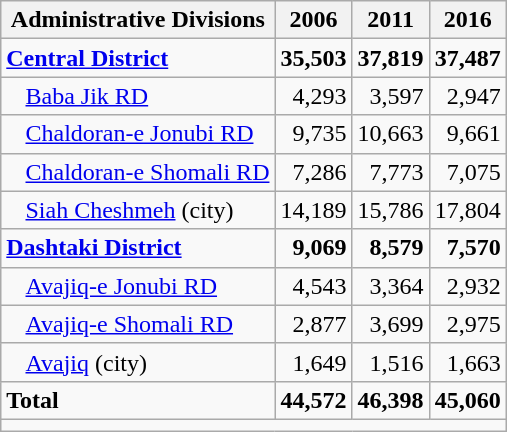<table class="wikitable">
<tr>
<th>Administrative Divisions</th>
<th>2006</th>
<th>2011</th>
<th>2016</th>
</tr>
<tr>
<td><strong><a href='#'>Central District</a></strong></td>
<td style="text-align: right;"><strong>35,503</strong></td>
<td style="text-align: right;"><strong>37,819</strong></td>
<td style="text-align: right;"><strong>37,487</strong></td>
</tr>
<tr>
<td style="padding-left: 1em;"><a href='#'>Baba Jik RD</a></td>
<td style="text-align: right;">4,293</td>
<td style="text-align: right;">3,597</td>
<td style="text-align: right;">2,947</td>
</tr>
<tr>
<td style="padding-left: 1em;"><a href='#'>Chaldoran-e Jonubi RD</a></td>
<td style="text-align: right;">9,735</td>
<td style="text-align: right;">10,663</td>
<td style="text-align: right;">9,661</td>
</tr>
<tr>
<td style="padding-left: 1em;"><a href='#'>Chaldoran-e Shomali RD</a></td>
<td style="text-align: right;">7,286</td>
<td style="text-align: right;">7,773</td>
<td style="text-align: right;">7,075</td>
</tr>
<tr>
<td style="padding-left: 1em;"><a href='#'>Siah Cheshmeh</a> (city)</td>
<td style="text-align: right;">14,189</td>
<td style="text-align: right;">15,786</td>
<td style="text-align: right;">17,804</td>
</tr>
<tr>
<td><strong><a href='#'>Dashtaki District</a></strong></td>
<td style="text-align: right;"><strong>9,069</strong></td>
<td style="text-align: right;"><strong>8,579</strong></td>
<td style="text-align: right;"><strong>7,570</strong></td>
</tr>
<tr>
<td style="padding-left: 1em;"><a href='#'>Avajiq-e Jonubi RD</a></td>
<td style="text-align: right;">4,543</td>
<td style="text-align: right;">3,364</td>
<td style="text-align: right;">2,932</td>
</tr>
<tr>
<td style="padding-left: 1em;"><a href='#'>Avajiq-e Shomali RD</a></td>
<td style="text-align: right;">2,877</td>
<td style="text-align: right;">3,699</td>
<td style="text-align: right;">2,975</td>
</tr>
<tr>
<td style="padding-left: 1em;"><a href='#'>Avajiq</a> (city)</td>
<td style="text-align: right;">1,649</td>
<td style="text-align: right;">1,516</td>
<td style="text-align: right;">1,663</td>
</tr>
<tr>
<td><strong>Total</strong></td>
<td style="text-align: right;"><strong>44,572</strong></td>
<td style="text-align: right;"><strong>46,398</strong></td>
<td style="text-align: right;"><strong>45,060</strong></td>
</tr>
<tr>
<td colspan=4></td>
</tr>
</table>
